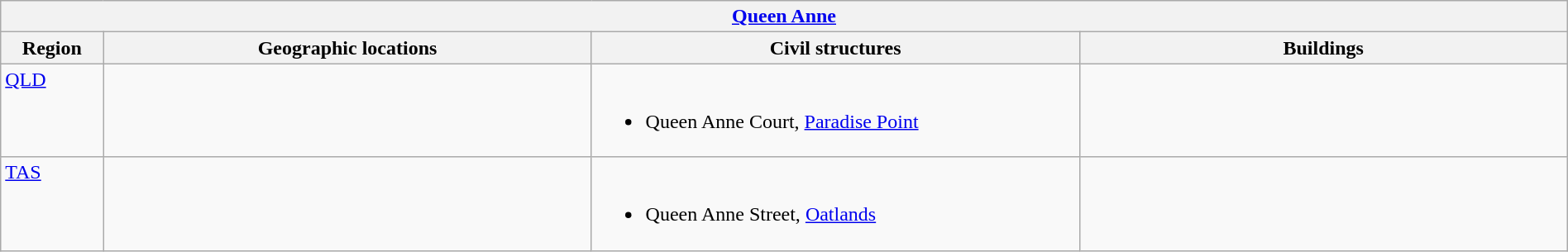<table class="wikitable" width="100%">
<tr>
<th colspan="4"> <a href='#'>Queen Anne</a></th>
</tr>
<tr>
<th width="5%">Region</th>
<th width="23.75%">Geographic locations</th>
<th width="23.75%">Civil structures</th>
<th width="23.75%">Buildings</th>
</tr>
<tr>
<td align=left valign=top> <a href='#'>QLD</a></td>
<td></td>
<td align=left valign=top><br><ul><li>Queen Anne Court, <a href='#'>Paradise Point</a></li></ul></td>
<td></td>
</tr>
<tr>
<td align=left valign=top> <a href='#'>TAS</a></td>
<td></td>
<td align=left valign=top><br><ul><li>Queen Anne Street, <a href='#'>Oatlands</a></li></ul></td>
<td></td>
</tr>
</table>
